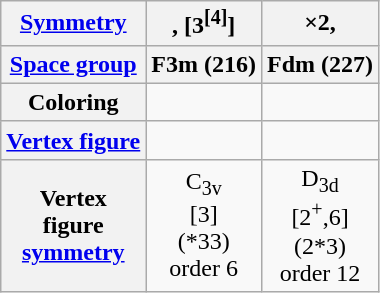<table class="wikitable">
<tr>
<th><a href='#'>Symmetry</a></th>
<th>, [3<sup>[4]</sup>]</th>
<th>×2, </th>
</tr>
<tr>
<th><a href='#'>Space group</a></th>
<th>F3m (216)</th>
<th>Fdm (227)</th>
</tr>
<tr align=center>
<th>Coloring</th>
<td></td>
<td></td>
</tr>
<tr align=center>
<th><a href='#'>Vertex figure</a></th>
<td></td>
<td></td>
</tr>
<tr align=center>
<th>Vertex<br>figure<br><a href='#'>symmetry</a></th>
<td>C<sub>3v</sub><br>[3]<br>(*33)<br>order 6</td>
<td>D<sub>3d</sub><br>[2<sup>+</sup>,6]<br>(2*3)<br>order 12</td>
</tr>
</table>
